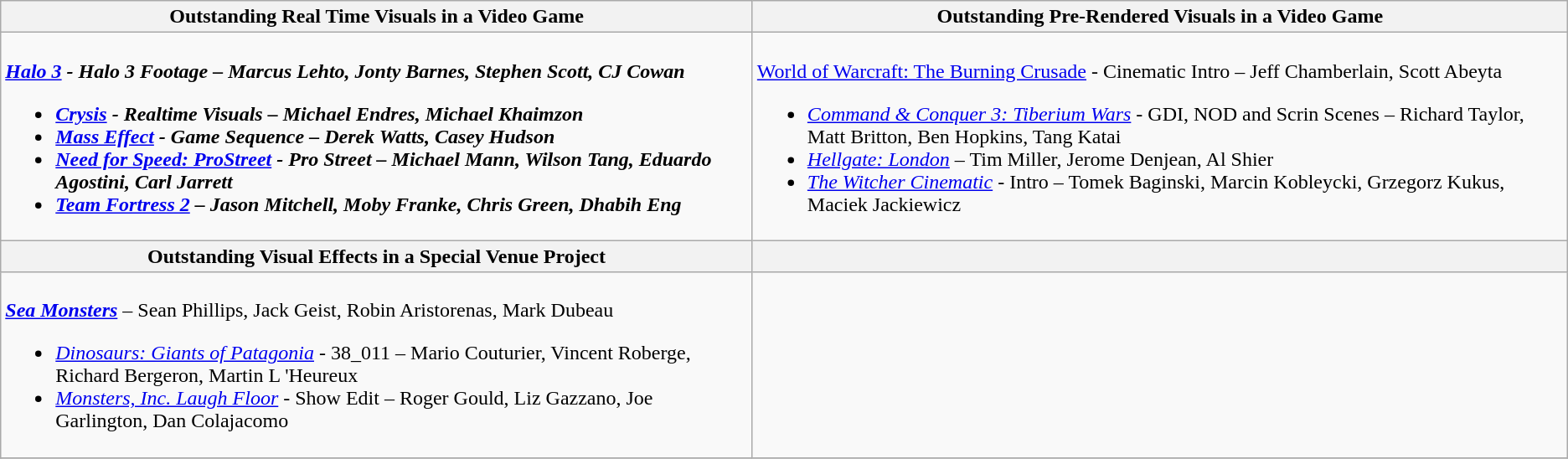<table class=wikitable style="width=100%">
<tr>
<th style="width=50%"><strong>Outstanding Real Time Visuals in a Video Game</strong></th>
<th style="width=50%"><strong>Outstanding Pre-Rendered Visuals in a Video Game</strong></th>
</tr>
<tr>
<td valign="top"><br><strong><em><a href='#'>Halo 3</a><em> - Halo 3 Footage<strong> – Marcus Lehto, Jonty Barnes, Stephen Scott, CJ Cowan<ul><li></em><a href='#'>Crysis</a><em> - Realtime Visuals – Michael Endres, Michael Khaimzon</li><li></em><a href='#'>Mass Effect</a><em> - Game Sequence – Derek Watts, Casey Hudson</li><li></em><a href='#'>Need for Speed: ProStreet</a><em> - Pro Street – Michael Mann, Wilson Tang, Eduardo Agostini, Carl Jarrett</li><li></em><a href='#'>Team Fortress 2</a><em> – Jason Mitchell, Moby Franke, Chris Green, Dhabih Eng</li></ul></td>
<td valign="top"><br></em></strong><a href='#'>World of Warcraft: The Burning Crusade</a></em> - Cinematic Intro</strong> – Jeff Chamberlain, Scott Abeyta<ul><li><em><a href='#'>Command & Conquer 3: Tiberium Wars</a></em> - GDI, NOD and Scrin Scenes – Richard Taylor, Matt Britton, Ben Hopkins, Tang Katai</li><li><em><a href='#'>Hellgate: London</a></em> – Tim Miller, Jerome Denjean, Al Shier</li><li><em><a href='#'>The Witcher Cinematic</a></em> - Intro – Tomek Baginski, Marcin Kobleycki, Grzegorz Kukus, Maciek Jackiewicz</li></ul></td>
</tr>
<tr>
<th style="width=50%"><strong>Outstanding Visual Effects in a Special Venue Project</strong></th>
<th style="width=50%"></th>
</tr>
<tr>
<td valign="top"><br><strong><em><a href='#'>Sea Monsters</a></em></strong> – Sean Phillips, Jack Geist, Robin Aristorenas, Mark Dubeau<ul><li><em><a href='#'>Dinosaurs: Giants of Patagonia</a></em> - 38_011 – Mario Couturier, Vincent Roberge, Richard Bergeron, Martin L 'Heureux</li><li><em><a href='#'>Monsters, Inc. Laugh Floor</a></em> - Show Edit – Roger Gould, Liz Gazzano, Joe Garlington, Dan Colajacomo</li></ul></td>
<td valign="top"></td>
</tr>
<tr>
</tr>
</table>
